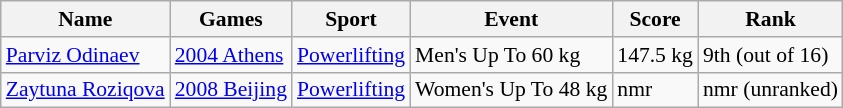<table class="wikitable sortable" style="font-size:90%">
<tr>
<th>Name</th>
<th>Games</th>
<th>Sport</th>
<th>Event</th>
<th>Score</th>
<th>Rank</th>
</tr>
<tr>
<td><a href='#'>Parviz Odinaev</a></td>
<td><a href='#'>2004 Athens</a></td>
<td><a href='#'>Powerlifting</a></td>
<td>Men's Up To 60 kg</td>
<td>147.5 kg</td>
<td>9th (out of 16)</td>
</tr>
<tr>
<td><a href='#'>Zaytuna Roziqova</a></td>
<td><a href='#'>2008 Beijing</a></td>
<td><a href='#'>Powerlifting</a></td>
<td>Women's Up To 48 kg</td>
<td>nmr</td>
<td>nmr (unranked)</td>
</tr>
</table>
